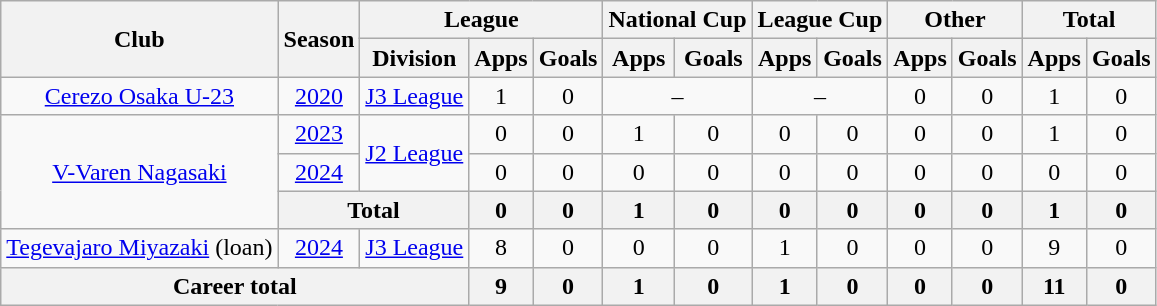<table class=wikitable style=text-align:center>
<tr>
<th rowspan="2">Club</th>
<th rowspan="2">Season</th>
<th colspan="3">League</th>
<th colspan="2">National Cup</th>
<th colspan="2">League Cup</th>
<th colspan="2">Other</th>
<th colspan="2">Total</th>
</tr>
<tr>
<th>Division</th>
<th>Apps</th>
<th>Goals</th>
<th>Apps</th>
<th>Goals</th>
<th>Apps</th>
<th>Goals</th>
<th>Apps</th>
<th>Goals</th>
<th>Apps</th>
<th>Goals</th>
</tr>
<tr>
<td><a href='#'>Cerezo Osaka U-23</a></td>
<td><a href='#'>2020</a></td>
<td><a href='#'>J3 League</a></td>
<td>1</td>
<td>0</td>
<td colspan="2">–</td>
<td colspan="2">–</td>
<td>0</td>
<td>0</td>
<td>1</td>
<td>0</td>
</tr>
<tr>
<td rowspan="3"><a href='#'>V-Varen Nagasaki</a></td>
<td><a href='#'>2023</a></td>
<td rowspan="2"><a href='#'>J2 League</a></td>
<td>0</td>
<td>0</td>
<td>1</td>
<td>0</td>
<td>0</td>
<td>0</td>
<td>0</td>
<td>0</td>
<td>1</td>
<td>0</td>
</tr>
<tr>
<td><a href='#'>2024</a></td>
<td>0</td>
<td>0</td>
<td>0</td>
<td>0</td>
<td>0</td>
<td>0</td>
<td>0</td>
<td>0</td>
<td>0</td>
<td>0</td>
</tr>
<tr>
<th colspan=2>Total</th>
<th>0</th>
<th>0</th>
<th>1</th>
<th>0</th>
<th>0</th>
<th>0</th>
<th>0</th>
<th>0</th>
<th>1</th>
<th>0</th>
</tr>
<tr>
<td><a href='#'>Tegevajaro Miyazaki</a> (loan)</td>
<td><a href='#'>2024</a></td>
<td><a href='#'>J3 League</a></td>
<td>8</td>
<td>0</td>
<td>0</td>
<td>0</td>
<td>1</td>
<td>0</td>
<td>0</td>
<td>0</td>
<td>9</td>
<td>0</td>
</tr>
<tr>
<th colspan=3>Career total</th>
<th>9</th>
<th>0</th>
<th>1</th>
<th>0</th>
<th>1</th>
<th>0</th>
<th>0</th>
<th>0</th>
<th>11</th>
<th>0</th>
</tr>
</table>
